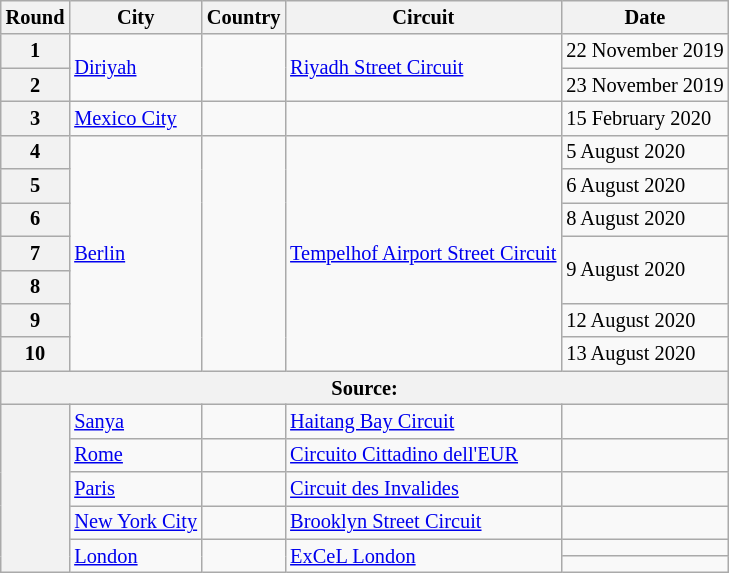<table class="wikitable" style="font-size: 85%;">
<tr>
<th>Round</th>
<th>City</th>
<th>Country</th>
<th>Circuit</th>
<th>Date</th>
</tr>
<tr>
<th>1</th>
<td rowspan=2><a href='#'>Diriyah</a></td>
<td rowspan=2></td>
<td rowspan=2><a href='#'>Riyadh Street Circuit</a></td>
<td>22 November 2019</td>
</tr>
<tr>
<th>2</th>
<td>23 November 2019</td>
</tr>
<tr>
<th>3</th>
<td><a href='#'>Mexico City</a></td>
<td></td>
<td></td>
<td>15 February 2020</td>
</tr>
<tr>
<th>4</th>
<td rowspan=7><a href='#'>Berlin</a></td>
<td rowspan=7></td>
<td rowspan=7><a href='#'>Tempelhof Airport Street Circuit</a></td>
<td>5 August 2020</td>
</tr>
<tr>
<th>5</th>
<td>6 August 2020</td>
</tr>
<tr>
<th>6</th>
<td>8 August 2020</td>
</tr>
<tr>
<th>7</th>
<td rowspan=2>9 August 2020</td>
</tr>
<tr>
<th>8</th>
</tr>
<tr>
<th>9</th>
<td>12 August 2020</td>
</tr>
<tr>
<th>10</th>
<td>13 August 2020</td>
</tr>
<tr>
<th colspan=5>Source:</th>
</tr>
<tr>
<th rowspan=6></th>
<td><a href='#'>Sanya</a></td>
<td></td>
<td><a href='#'>Haitang Bay Circuit</a></td>
<td></td>
</tr>
<tr>
<td><a href='#'>Rome</a></td>
<td></td>
<td><a href='#'>Circuito Cittadino dell'EUR</a></td>
<td></td>
</tr>
<tr>
<td><a href='#'>Paris</a></td>
<td></td>
<td><a href='#'>Circuit des Invalides</a></td>
<td></td>
</tr>
<tr>
<td><a href='#'>New York City</a></td>
<td></td>
<td><a href='#'>Brooklyn Street Circuit</a></td>
<td></td>
</tr>
<tr>
<td rowspan=2><a href='#'>London</a></td>
<td rowspan=2></td>
<td rowspan=2><a href='#'>ExCeL London</a></td>
<td></td>
</tr>
<tr>
<td></td>
</tr>
</table>
